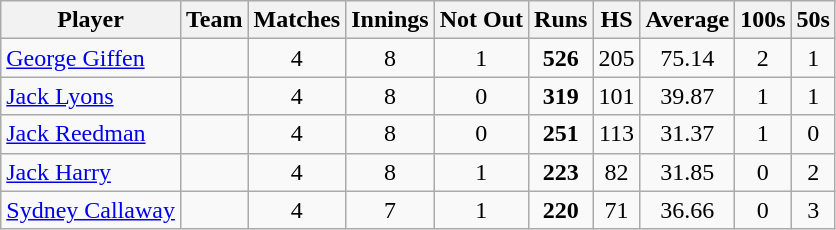<table class="wikitable" style="text-align:center;">
<tr>
<th>Player</th>
<th>Team</th>
<th>Matches</th>
<th>Innings</th>
<th>Not Out</th>
<th>Runs</th>
<th>HS</th>
<th>Average</th>
<th>100s</th>
<th>50s</th>
</tr>
<tr>
<td style="text-align:left"><a href='#'>George Giffen</a></td>
<td style="text-align:left"></td>
<td>4</td>
<td>8</td>
<td>1</td>
<td><strong>526</strong></td>
<td>205</td>
<td>75.14</td>
<td>2</td>
<td>1</td>
</tr>
<tr>
<td style="text-align:left"><a href='#'>Jack Lyons</a></td>
<td style="text-align:left"></td>
<td>4</td>
<td>8</td>
<td>0</td>
<td><strong>319</strong></td>
<td>101</td>
<td>39.87</td>
<td>1</td>
<td>1</td>
</tr>
<tr>
<td style="text-align:left"><a href='#'>Jack Reedman</a></td>
<td style="text-align:left"></td>
<td>4</td>
<td>8</td>
<td>0</td>
<td><strong>251</strong></td>
<td>113</td>
<td>31.37</td>
<td>1</td>
<td>0</td>
</tr>
<tr>
<td style="text-align:left"><a href='#'>Jack Harry</a></td>
<td style="text-align:left"></td>
<td>4</td>
<td>8</td>
<td>1</td>
<td><strong>223</strong></td>
<td>82</td>
<td>31.85</td>
<td>0</td>
<td>2</td>
</tr>
<tr>
<td style="text-align:left"><a href='#'>Sydney Callaway</a></td>
<td style="text-align:left"></td>
<td>4</td>
<td>7</td>
<td>1</td>
<td><strong>220</strong></td>
<td>71</td>
<td>36.66</td>
<td>0</td>
<td>3</td>
</tr>
</table>
